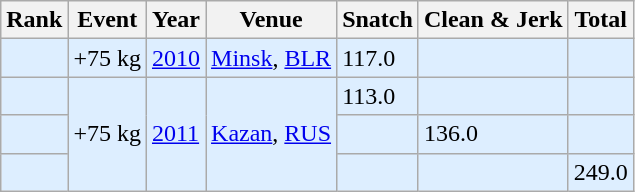<table class="wikitable">
<tr>
<th>Rank</th>
<th>Event</th>
<th>Year</th>
<th>Venue</th>
<th>Snatch</th>
<th>Clean & Jerk</th>
<th>Total</th>
</tr>
<tr bgcolor=#DDEEFF>
<td></td>
<td>+75 kg</td>
<td><a href='#'>2010</a></td>
<td><a href='#'>Minsk</a>, <a href='#'>BLR</a></td>
<td>117.0</td>
<td></td>
<td></td>
</tr>
<tr bgcolor=#DDEEFF>
<td></td>
<td rowspan=3>+75 kg</td>
<td rowspan=3><a href='#'>2011</a></td>
<td rowspan=3><a href='#'>Kazan</a>, <a href='#'>RUS</a></td>
<td>113.0</td>
<td></td>
<td></td>
</tr>
<tr bgcolor=#DDEEFF>
<td></td>
<td></td>
<td>136.0</td>
<td></td>
</tr>
<tr bgcolor=#DDEEFF>
<td></td>
<td></td>
<td></td>
<td>249.0</td>
</tr>
</table>
